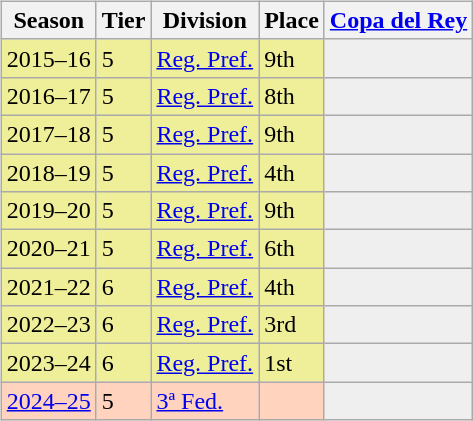<table>
<tr>
<td valign="top" width=0%><br><table class="wikitable">
<tr style="background:#f0f6fa;">
<th>Season</th>
<th>Tier</th>
<th>Division</th>
<th>Place</th>
<th><a href='#'>Copa del Rey</a></th>
</tr>
<tr>
<td style="background:#EFEF99;">2015–16</td>
<td style="background:#EFEF99;">5</td>
<td style="background:#EFEF99;"><a href='#'>Reg. Pref.</a></td>
<td style="background:#EFEF99;">9th</td>
<th style="background:#efefef;"></th>
</tr>
<tr>
<td style="background:#EFEF99;">2016–17</td>
<td style="background:#EFEF99;">5</td>
<td style="background:#EFEF99;"><a href='#'>Reg. Pref.</a></td>
<td style="background:#EFEF99;">8th</td>
<th style="background:#efefef;"></th>
</tr>
<tr>
<td style="background:#EFEF99;">2017–18</td>
<td style="background:#EFEF99;">5</td>
<td style="background:#EFEF99;"><a href='#'>Reg. Pref.</a></td>
<td style="background:#EFEF99;">9th</td>
<th style="background:#efefef;"></th>
</tr>
<tr>
<td style="background:#EFEF99;">2018–19</td>
<td style="background:#EFEF99;">5</td>
<td style="background:#EFEF99;"><a href='#'>Reg. Pref.</a></td>
<td style="background:#EFEF99;">4th</td>
<th style="background:#efefef;"></th>
</tr>
<tr>
<td style="background:#EFEF99;">2019–20</td>
<td style="background:#EFEF99;">5</td>
<td style="background:#EFEF99;"><a href='#'>Reg. Pref.</a></td>
<td style="background:#EFEF99;">9th</td>
<th style="background:#efefef;"></th>
</tr>
<tr>
<td style="background:#EFEF99;">2020–21</td>
<td style="background:#EFEF99;">5</td>
<td style="background:#EFEF99;"><a href='#'>Reg. Pref.</a></td>
<td style="background:#EFEF99;">6th</td>
<th style="background:#efefef;"></th>
</tr>
<tr>
<td style="background:#EFEF99;">2021–22</td>
<td style="background:#EFEF99;">6</td>
<td style="background:#EFEF99;"><a href='#'>Reg. Pref.</a></td>
<td style="background:#EFEF99;">4th</td>
<th style="background:#efefef;"></th>
</tr>
<tr>
<td style="background:#EFEF99;">2022–23</td>
<td style="background:#EFEF99;">6</td>
<td style="background:#EFEF99;"><a href='#'>Reg. Pref.</a></td>
<td style="background:#EFEF99;">3rd</td>
<th style="background:#efefef;"></th>
</tr>
<tr>
<td style="background:#EFEF99;">2023–24</td>
<td style="background:#EFEF99;">6</td>
<td style="background:#EFEF99;"><a href='#'>Reg. Pref.</a></td>
<td style="background:#EFEF99;">1st</td>
<th style="background:#efefef;"></th>
</tr>
<tr>
<td style="background:#FFD3BD;"><a href='#'>2024–25</a></td>
<td style="background:#FFD3BD;">5</td>
<td style="background:#FFD3BD;"><a href='#'>3ª Fed.</a></td>
<td style="background:#FFD3BD;"></td>
<td style="background:#efefef;"></td>
</tr>
</table>
</td>
</tr>
</table>
